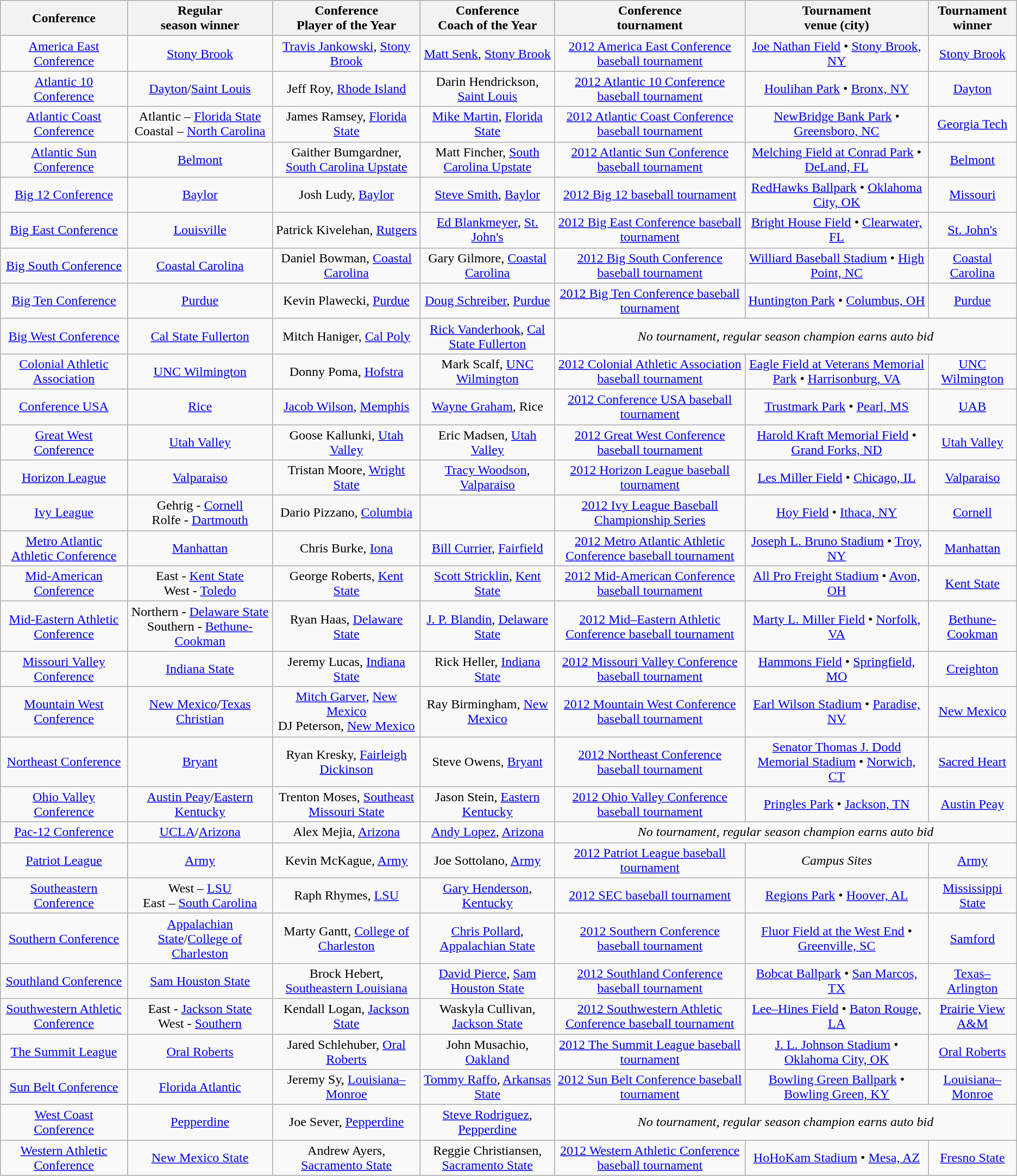<table class="wikitable" style="text-align:center;">
<tr>
<th>Conference</th>
<th>Regular <br> season winner</th>
<th>Conference <br> Player of the Year</th>
<th>Conference <br> Coach of the Year</th>
<th>Conference <br> tournament</th>
<th>Tournament <br> venue (city)</th>
<th>Tournament <br> winner</th>
</tr>
<tr>
<td><a href='#'>America East Conference</a></td>
<td><a href='#'>Stony Brook</a></td>
<td><a href='#'>Travis Jankowski</a>, <a href='#'>Stony Brook</a></td>
<td><a href='#'>Matt Senk</a>, <a href='#'>Stony Brook</a></td>
<td><a href='#'>2012 America East Conference baseball tournament</a></td>
<td><a href='#'>Joe Nathan Field</a> • <a href='#'>Stony Brook, NY</a></td>
<td><a href='#'>Stony Brook</a></td>
</tr>
<tr>
<td><a href='#'>Atlantic 10 Conference</a></td>
<td><a href='#'>Dayton</a>/<a href='#'>Saint Louis</a></td>
<td>Jeff Roy, <a href='#'>Rhode Island</a></td>
<td>Darin Hendrickson, <a href='#'>Saint Louis</a></td>
<td><a href='#'>2012 Atlantic 10 Conference baseball tournament</a></td>
<td><a href='#'>Houlihan Park</a> • <a href='#'>Bronx, NY</a></td>
<td><a href='#'>Dayton</a></td>
</tr>
<tr>
<td><a href='#'>Atlantic Coast Conference</a></td>
<td>Atlantic – <a href='#'>Florida State</a><br>Coastal – <a href='#'>North Carolina</a></td>
<td>James Ramsey, <a href='#'>Florida State</a></td>
<td><a href='#'>Mike Martin</a>, <a href='#'>Florida State</a></td>
<td><a href='#'>2012 Atlantic Coast Conference baseball tournament</a></td>
<td><a href='#'>NewBridge Bank Park</a> • <a href='#'>Greensboro, NC</a></td>
<td><a href='#'>Georgia Tech</a></td>
</tr>
<tr>
<td><a href='#'>Atlantic Sun Conference</a></td>
<td><a href='#'>Belmont</a></td>
<td>Gaither Bumgardner, <a href='#'>South Carolina Upstate</a></td>
<td>Matt Fincher, <a href='#'>South Carolina Upstate</a></td>
<td><a href='#'>2012 Atlantic Sun Conference baseball tournament</a></td>
<td><a href='#'>Melching Field at Conrad Park</a> • <a href='#'>DeLand, FL</a></td>
<td><a href='#'>Belmont</a></td>
</tr>
<tr>
<td><a href='#'>Big 12 Conference</a></td>
<td><a href='#'>Baylor</a></td>
<td>Josh Ludy, <a href='#'>Baylor</a></td>
<td><a href='#'>Steve Smith</a>, <a href='#'>Baylor</a></td>
<td><a href='#'>2012 Big 12 baseball tournament</a></td>
<td><a href='#'>RedHawks Ballpark</a> • <a href='#'>Oklahoma City, OK</a></td>
<td><a href='#'>Missouri</a></td>
</tr>
<tr>
<td><a href='#'>Big East Conference</a></td>
<td><a href='#'>Louisville</a></td>
<td>Patrick Kivelehan, <a href='#'>Rutgers</a></td>
<td><a href='#'>Ed Blankmeyer</a>, <a href='#'>St. John's</a></td>
<td><a href='#'>2012 Big East Conference baseball tournament</a></td>
<td><a href='#'>Bright House Field</a> • <a href='#'>Clearwater, FL</a></td>
<td><a href='#'>St. John's</a></td>
</tr>
<tr>
<td><a href='#'>Big South Conference</a></td>
<td><a href='#'>Coastal Carolina</a></td>
<td>Daniel Bowman, <a href='#'>Coastal Carolina</a></td>
<td>Gary Gilmore, <a href='#'>Coastal Carolina</a></td>
<td><a href='#'>2012 Big South Conference baseball tournament</a></td>
<td><a href='#'>Williard Baseball Stadium</a> • <a href='#'>High Point, NC</a></td>
<td><a href='#'>Coastal Carolina</a></td>
</tr>
<tr>
<td><a href='#'>Big Ten Conference</a></td>
<td><a href='#'>Purdue</a></td>
<td>Kevin Plawecki, <a href='#'>Purdue</a></td>
<td><a href='#'>Doug Schreiber</a>, <a href='#'>Purdue</a></td>
<td><a href='#'>2012 Big Ten Conference baseball tournament</a></td>
<td><a href='#'>Huntington Park</a> • <a href='#'>Columbus, OH</a></td>
<td><a href='#'>Purdue</a></td>
</tr>
<tr>
<td><a href='#'>Big West Conference</a></td>
<td><a href='#'>Cal State Fullerton</a></td>
<td>Mitch Haniger, <a href='#'>Cal Poly</a></td>
<td><a href='#'>Rick Vanderhook</a>, <a href='#'>Cal State Fullerton</a></td>
<td colspan=3><em>No tournament, regular season champion earns auto bid</em></td>
</tr>
<tr>
<td><a href='#'>Colonial Athletic Association</a></td>
<td><a href='#'>UNC Wilmington</a></td>
<td>Donny Poma, <a href='#'>Hofstra</a></td>
<td>Mark Scalf, <a href='#'>UNC Wilmington</a></td>
<td><a href='#'>2012 Colonial Athletic Association baseball tournament</a></td>
<td><a href='#'>Eagle Field at Veterans Memorial Park</a> • <a href='#'>Harrisonburg, VA</a></td>
<td><a href='#'>UNC Wilmington</a></td>
</tr>
<tr>
<td><a href='#'>Conference USA</a></td>
<td><a href='#'>Rice</a></td>
<td><a href='#'>Jacob Wilson</a>, <a href='#'>Memphis</a></td>
<td><a href='#'>Wayne Graham</a>, Rice</td>
<td><a href='#'>2012 Conference USA baseball tournament</a></td>
<td><a href='#'>Trustmark Park</a> • <a href='#'>Pearl, MS</a></td>
<td><a href='#'>UAB</a></td>
</tr>
<tr>
<td><a href='#'>Great West Conference</a></td>
<td><a href='#'>Utah Valley</a></td>
<td>Goose Kallunki, <a href='#'>Utah Valley</a></td>
<td>Eric Madsen, <a href='#'>Utah Valley</a></td>
<td><a href='#'>2012 Great West Conference baseball tournament</a></td>
<td><a href='#'>Harold Kraft Memorial Field</a> • <a href='#'>Grand Forks, ND</a></td>
<td><a href='#'>Utah Valley</a></td>
</tr>
<tr>
<td><a href='#'>Horizon League</a></td>
<td><a href='#'>Valparaiso</a></td>
<td>Tristan Moore, <a href='#'>Wright State</a></td>
<td><a href='#'>Tracy Woodson</a>, <a href='#'>Valparaiso</a></td>
<td><a href='#'>2012 Horizon League baseball tournament</a></td>
<td><a href='#'>Les Miller Field</a> • <a href='#'>Chicago, IL</a></td>
<td><a href='#'>Valparaiso</a></td>
</tr>
<tr>
<td><a href='#'>Ivy League</a></td>
<td>Gehrig - <a href='#'>Cornell</a><br>Rolfe - <a href='#'>Dartmouth</a></td>
<td>Dario Pizzano, <a href='#'>Columbia</a></td>
<td></td>
<td><a href='#'>2012 Ivy League Baseball Championship Series</a></td>
<td><a href='#'>Hoy Field</a> • <a href='#'>Ithaca, NY</a></td>
<td><a href='#'>Cornell</a></td>
</tr>
<tr>
<td><a href='#'>Metro Atlantic Athletic Conference</a></td>
<td><a href='#'>Manhattan</a></td>
<td>Chris Burke, <a href='#'>Iona</a></td>
<td><a href='#'>Bill Currier</a>, <a href='#'>Fairfield</a></td>
<td><a href='#'>2012 Metro Atlantic Athletic Conference baseball tournament</a></td>
<td><a href='#'>Joseph L. Bruno Stadium</a> • <a href='#'>Troy, NY</a></td>
<td><a href='#'>Manhattan</a></td>
</tr>
<tr>
<td><a href='#'>Mid-American Conference</a></td>
<td>East - <a href='#'>Kent State</a><br>West - <a href='#'>Toledo</a></td>
<td>George Roberts, <a href='#'>Kent State</a></td>
<td><a href='#'>Scott Stricklin</a>, <a href='#'>Kent State</a></td>
<td><a href='#'>2012 Mid-American Conference baseball tournament</a></td>
<td><a href='#'>All Pro Freight Stadium</a> • <a href='#'>Avon, OH</a></td>
<td><a href='#'>Kent State</a></td>
</tr>
<tr>
<td><a href='#'>Mid-Eastern Athletic Conference</a></td>
<td>Northern - <a href='#'>Delaware State</a><br>Southern - <a href='#'>Bethune-Cookman</a></td>
<td>Ryan Haas, <a href='#'>Delaware State</a></td>
<td><a href='#'>J. P. Blandin</a>, <a href='#'>Delaware State</a></td>
<td><a href='#'>2012 Mid–Eastern Athletic Conference baseball tournament</a></td>
<td><a href='#'>Marty L. Miller Field</a> • <a href='#'>Norfolk, VA</a></td>
<td><a href='#'>Bethune-Cookman</a></td>
</tr>
<tr>
<td><a href='#'>Missouri Valley Conference</a></td>
<td><a href='#'>Indiana State</a></td>
<td>Jeremy Lucas, <a href='#'>Indiana State</a></td>
<td>Rick Heller, <a href='#'>Indiana State</a></td>
<td><a href='#'>2012 Missouri Valley Conference baseball tournament</a></td>
<td><a href='#'>Hammons Field</a> • <a href='#'>Springfield, MO</a></td>
<td><a href='#'>Creighton</a></td>
</tr>
<tr>
<td><a href='#'>Mountain West Conference</a></td>
<td><a href='#'>New Mexico</a>/<a href='#'>Texas Christian</a></td>
<td><a href='#'>Mitch Garver</a>, <a href='#'>New Mexico</a><br>DJ Peterson, <a href='#'>New Mexico</a></td>
<td>Ray Birmingham, <a href='#'>New Mexico</a></td>
<td><a href='#'>2012 Mountain West Conference baseball tournament</a></td>
<td><a href='#'>Earl Wilson Stadium</a> • <a href='#'>Paradise, NV</a></td>
<td><a href='#'>New Mexico</a></td>
</tr>
<tr>
<td><a href='#'>Northeast Conference</a></td>
<td><a href='#'>Bryant</a></td>
<td>Ryan Kresky, <a href='#'>Fairleigh Dickinson</a></td>
<td>Steve Owens, <a href='#'>Bryant</a></td>
<td><a href='#'>2012 Northeast Conference baseball tournament</a></td>
<td><a href='#'>Senator Thomas J. Dodd Memorial Stadium</a> • <a href='#'>Norwich, CT</a></td>
<td><a href='#'>Sacred Heart</a></td>
</tr>
<tr>
<td><a href='#'>Ohio Valley Conference</a></td>
<td><a href='#'>Austin Peay</a>/<a href='#'>Eastern Kentucky</a></td>
<td>Trenton Moses, <a href='#'>Southeast Missouri State</a></td>
<td>Jason Stein, <a href='#'>Eastern Kentucky</a></td>
<td><a href='#'>2012 Ohio Valley Conference baseball tournament</a></td>
<td><a href='#'>Pringles Park</a> • <a href='#'>Jackson, TN</a></td>
<td><a href='#'>Austin Peay</a></td>
</tr>
<tr>
<td><a href='#'>Pac-12 Conference</a></td>
<td><a href='#'>UCLA</a>/<a href='#'>Arizona</a></td>
<td>Alex Mejia, <a href='#'>Arizona</a></td>
<td><a href='#'>Andy Lopez</a>, <a href='#'>Arizona</a></td>
<td colspan=3><em>No tournament, regular season champion earns auto bid</em></td>
</tr>
<tr>
<td><a href='#'>Patriot League</a></td>
<td><a href='#'>Army</a></td>
<td>Kevin McKague, <a href='#'>Army</a></td>
<td>Joe Sottolano, <a href='#'>Army</a></td>
<td><a href='#'>2012 Patriot League baseball tournament</a></td>
<td><em>Campus Sites</em></td>
<td><a href='#'>Army</a></td>
</tr>
<tr>
<td><a href='#'>Southeastern Conference</a></td>
<td>West – <a href='#'>LSU</a><br>East – <a href='#'>South Carolina</a></td>
<td>Raph Rhymes, <a href='#'>LSU</a></td>
<td><a href='#'>Gary Henderson</a>, <a href='#'>Kentucky</a></td>
<td><a href='#'>2012 SEC baseball tournament</a></td>
<td><a href='#'>Regions Park</a> • <a href='#'>Hoover, AL</a></td>
<td><a href='#'>Mississippi State</a></td>
</tr>
<tr>
<td><a href='#'>Southern Conference</a></td>
<td><a href='#'>Appalachian State</a>/<a href='#'>College of Charleston</a></td>
<td>Marty Gantt, <a href='#'>College of Charleston</a></td>
<td><a href='#'>Chris Pollard</a>, <a href='#'>Appalachian State</a></td>
<td><a href='#'>2012 Southern Conference baseball tournament</a></td>
<td><a href='#'>Fluor Field at the West End</a> • <a href='#'>Greenville, SC</a></td>
<td><a href='#'>Samford</a></td>
</tr>
<tr>
<td><a href='#'>Southland Conference</a></td>
<td><a href='#'>Sam Houston State</a></td>
<td>Brock Hebert, <a href='#'>Southeastern Louisiana</a></td>
<td><a href='#'>David Pierce</a>, <a href='#'>Sam Houston State</a></td>
<td><a href='#'>2012 Southland Conference baseball tournament</a></td>
<td><a href='#'>Bobcat Ballpark</a> • <a href='#'>San Marcos, TX</a></td>
<td><a href='#'>Texas–Arlington</a></td>
</tr>
<tr>
<td><a href='#'>Southwestern Athletic Conference</a></td>
<td>East - <a href='#'>Jackson State</a><br>West - <a href='#'>Southern</a></td>
<td>Kendall Logan, <a href='#'>Jackson State</a></td>
<td>Waskyla Cullivan, <a href='#'>Jackson State</a></td>
<td><a href='#'>2012 Southwestern Athletic Conference baseball tournament</a></td>
<td><a href='#'>Lee–Hines Field</a> • <a href='#'>Baton Rouge, LA</a></td>
<td><a href='#'>Prairie View A&M</a></td>
</tr>
<tr>
<td><a href='#'>The Summit League</a></td>
<td><a href='#'>Oral Roberts</a></td>
<td>Jared Schlehuber, <a href='#'>Oral Roberts</a></td>
<td>John Musachio, <a href='#'>Oakland</a></td>
<td><a href='#'>2012 The Summit League baseball tournament</a></td>
<td><a href='#'>J. L. Johnson Stadium</a> • <a href='#'>Oklahoma City, OK</a></td>
<td><a href='#'>Oral Roberts</a></td>
</tr>
<tr>
<td><a href='#'>Sun Belt Conference</a></td>
<td><a href='#'>Florida Atlantic</a></td>
<td>Jeremy Sy, <a href='#'>Louisiana–Monroe</a></td>
<td><a href='#'>Tommy Raffo</a>, <a href='#'>Arkansas State</a></td>
<td><a href='#'>2012 Sun Belt Conference baseball tournament</a></td>
<td><a href='#'>Bowling Green Ballpark</a> • <a href='#'>Bowling Green, KY</a></td>
<td><a href='#'>Louisiana–Monroe</a></td>
</tr>
<tr>
<td><a href='#'>West Coast Conference</a></td>
<td><a href='#'>Pepperdine</a></td>
<td>Joe Sever, <a href='#'>Pepperdine</a></td>
<td><a href='#'>Steve Rodriguez</a>, <a href='#'>Pepperdine</a></td>
<td colspan=3><em>No tournament, regular season champion earns auto bid</em></td>
</tr>
<tr>
<td><a href='#'>Western Athletic Conference</a></td>
<td><a href='#'>New Mexico State</a></td>
<td>Andrew Ayers, <a href='#'>Sacramento State</a></td>
<td>Reggie Christiansen, <a href='#'>Sacramento State</a></td>
<td><a href='#'>2012 Western Athletic Conference baseball tournament</a></td>
<td><a href='#'>HoHoKam Stadium</a> • <a href='#'>Mesa, AZ</a></td>
<td><a href='#'>Fresno State</a></td>
</tr>
</table>
